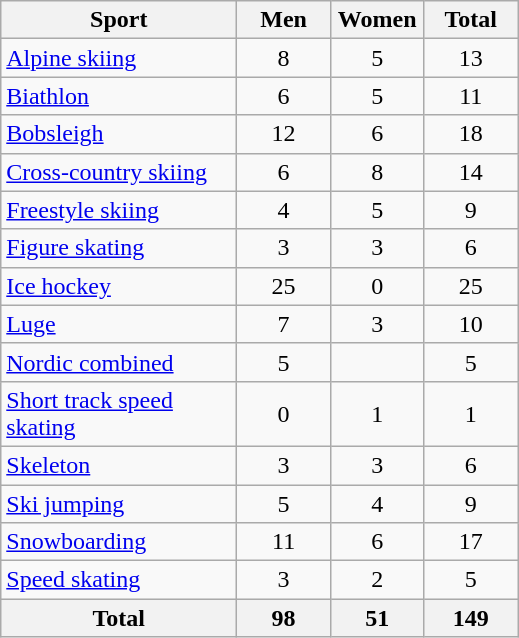<table class="wikitable sortable" style="text-align:center">
<tr>
<th width=150>Sport</th>
<th width=55>Men</th>
<th width=55>Women</th>
<th width=55>Total</th>
</tr>
<tr>
<td align=left><a href='#'>Alpine skiing</a></td>
<td>8</td>
<td>5</td>
<td>13</td>
</tr>
<tr>
<td align=left><a href='#'>Biathlon</a></td>
<td>6</td>
<td>5</td>
<td>11</td>
</tr>
<tr>
<td align=left><a href='#'>Bobsleigh</a></td>
<td>12</td>
<td>6</td>
<td>18</td>
</tr>
<tr>
<td align=left><a href='#'>Cross-country skiing</a></td>
<td>6</td>
<td>8</td>
<td>14</td>
</tr>
<tr>
<td align=left><a href='#'>Freestyle skiing</a></td>
<td>4</td>
<td>5</td>
<td>9</td>
</tr>
<tr>
<td align=left><a href='#'>Figure skating</a></td>
<td>3</td>
<td>3</td>
<td>6</td>
</tr>
<tr>
<td align=left><a href='#'>Ice hockey</a></td>
<td>25</td>
<td>0</td>
<td>25</td>
</tr>
<tr>
<td align=left><a href='#'>Luge</a></td>
<td>7</td>
<td>3</td>
<td>10</td>
</tr>
<tr>
<td align=left><a href='#'>Nordic combined</a></td>
<td>5</td>
<td></td>
<td>5</td>
</tr>
<tr>
<td align=left><a href='#'>Short track speed skating</a></td>
<td>0</td>
<td>1</td>
<td>1</td>
</tr>
<tr>
<td align=left><a href='#'>Skeleton</a></td>
<td>3</td>
<td>3</td>
<td>6</td>
</tr>
<tr>
<td align=left><a href='#'>Ski jumping</a></td>
<td>5</td>
<td>4</td>
<td>9</td>
</tr>
<tr>
<td align=left><a href='#'>Snowboarding</a></td>
<td>11</td>
<td>6</td>
<td>17</td>
</tr>
<tr>
<td align=left><a href='#'>Speed skating</a></td>
<td>3</td>
<td>2</td>
<td>5</td>
</tr>
<tr>
<th>Total</th>
<th>98</th>
<th>51</th>
<th>149</th>
</tr>
</table>
